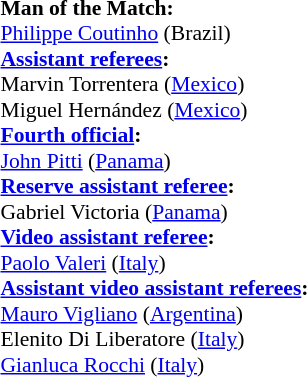<table style="width:100%; font-size:90%;">
<tr>
<td><br><strong>Man of the Match:</strong>
<br><a href='#'>Philippe Coutinho</a> (Brazil)<br><strong><a href='#'>Assistant referees</a>:</strong>
<br>Marvin Torrentera (<a href='#'>Mexico</a>)
<br>Miguel Hernández (<a href='#'>Mexico</a>)
<br><strong><a href='#'>Fourth official</a>:</strong>
<br><a href='#'>John Pitti</a> (<a href='#'>Panama</a>)
<br><strong><a href='#'>Reserve assistant referee</a>:</strong>
<br>Gabriel Victoria (<a href='#'>Panama</a>)
<br><strong><a href='#'>Video assistant referee</a>:</strong>
<br><a href='#'>Paolo Valeri</a> (<a href='#'>Italy</a>)
<br><strong><a href='#'>Assistant video assistant referees</a>:</strong>
<br><a href='#'>Mauro Vigliano</a> (<a href='#'>Argentina</a>)
<br>Elenito Di Liberatore (<a href='#'>Italy</a>)
<br><a href='#'>Gianluca Rocchi</a> (<a href='#'>Italy</a>)</td>
</tr>
</table>
